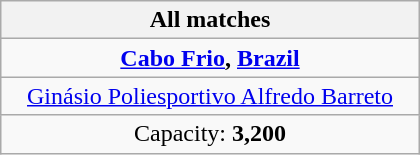<table class=wikitable style=text-align:center width=280>
<tr>
<th>All matches</th>
</tr>
<tr>
<td> <strong><a href='#'>Cabo Frio</a>, <a href='#'>Brazil</a></strong></td>
</tr>
<tr>
<td><a href='#'>Ginásio Poliesportivo Alfredo Barreto</a></td>
</tr>
<tr>
<td>Capacity: <strong>3,200</strong></td>
</tr>
</table>
